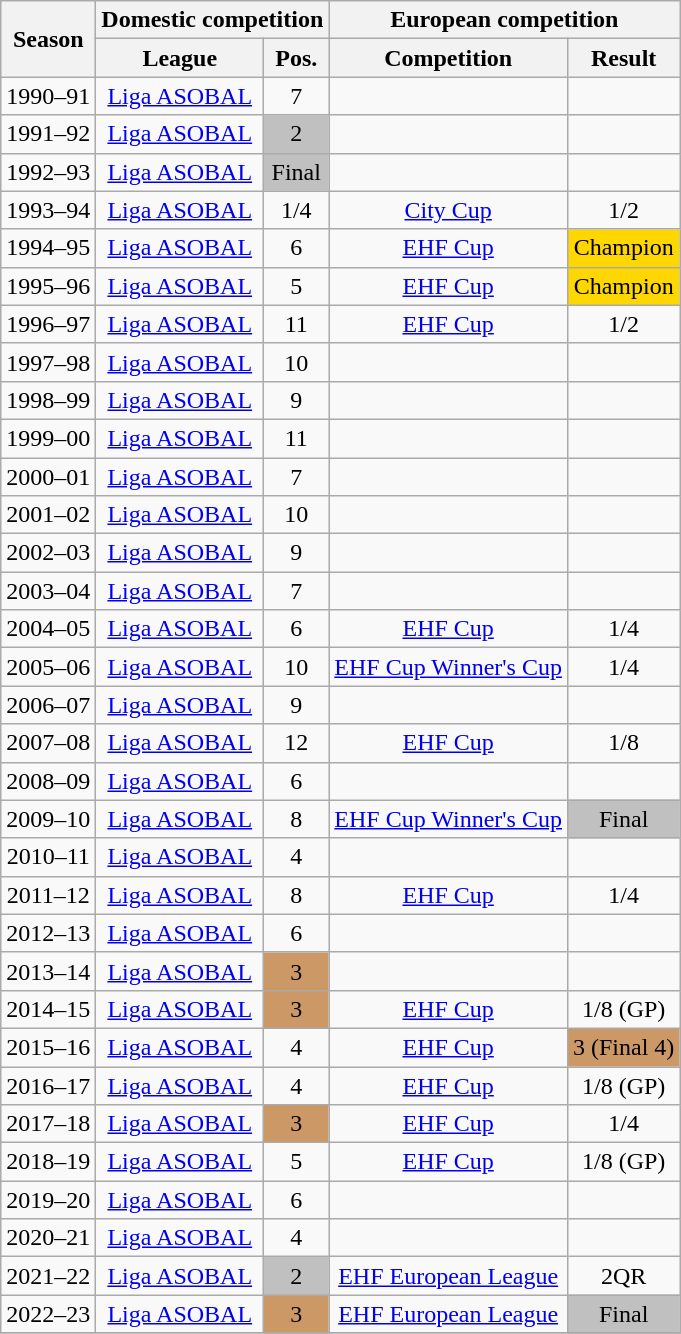<table class="wikitable" style="text-align:center">
<tr>
<th rowspan=2>Season</th>
<th colspan=2>Domestic competition</th>
<th colspan=2>European competition</th>
</tr>
<tr>
<th>League</th>
<th>Pos.</th>
<th>Competition</th>
<th>Result</th>
</tr>
<tr>
<td>1990–91</td>
<td><a href='#'>Liga ASOBAL</a></td>
<td>7</td>
<td></td>
<td></td>
</tr>
<tr>
<td>1991–92</td>
<td><a href='#'>Liga ASOBAL</a></td>
<td bgcolor=silver>2</td>
<td></td>
<td></td>
</tr>
<tr>
<td>1992–93</td>
<td><a href='#'>Liga ASOBAL</a></td>
<td bgcolor=silver>Final</td>
<td></td>
<td></td>
</tr>
<tr>
<td>1993–94</td>
<td><a href='#'>Liga ASOBAL</a></td>
<td>1/4</td>
<td><a href='#'>City Cup</a></td>
<td>1/2</td>
</tr>
<tr>
<td>1994–95</td>
<td><a href='#'>Liga ASOBAL</a></td>
<td>6</td>
<td><a href='#'>EHF Cup</a></td>
<td bgcolor=gold>Champion</td>
</tr>
<tr>
<td>1995–96</td>
<td><a href='#'>Liga ASOBAL</a></td>
<td>5</td>
<td><a href='#'>EHF Cup</a></td>
<td bgcolor=gold>Champion</td>
</tr>
<tr>
<td>1996–97</td>
<td><a href='#'>Liga ASOBAL</a></td>
<td>11</td>
<td><a href='#'>EHF Cup</a></td>
<td>1/2</td>
</tr>
<tr>
<td>1997–98</td>
<td><a href='#'>Liga ASOBAL</a></td>
<td>10</td>
<td></td>
<td></td>
</tr>
<tr>
<td>1998–99</td>
<td><a href='#'>Liga ASOBAL</a></td>
<td>9</td>
<td></td>
<td></td>
</tr>
<tr>
<td>1999–00</td>
<td><a href='#'>Liga ASOBAL</a></td>
<td>11</td>
<td></td>
<td></td>
</tr>
<tr>
<td>2000–01</td>
<td><a href='#'>Liga ASOBAL</a></td>
<td>7</td>
<td></td>
<td></td>
</tr>
<tr>
<td>2001–02</td>
<td><a href='#'>Liga ASOBAL</a></td>
<td>10</td>
<td></td>
<td></td>
</tr>
<tr>
<td>2002–03</td>
<td><a href='#'>Liga ASOBAL</a></td>
<td>9</td>
<td></td>
<td></td>
</tr>
<tr>
<td>2003–04</td>
<td><a href='#'>Liga ASOBAL</a></td>
<td>7</td>
<td></td>
<td></td>
</tr>
<tr>
<td>2004–05</td>
<td><a href='#'>Liga ASOBAL</a></td>
<td>6</td>
<td><a href='#'>EHF Cup</a></td>
<td>1/4</td>
</tr>
<tr>
<td>2005–06</td>
<td><a href='#'>Liga ASOBAL</a></td>
<td>10</td>
<td><a href='#'>EHF Cup Winner's Cup</a></td>
<td>1/4</td>
</tr>
<tr>
<td>2006–07</td>
<td><a href='#'>Liga ASOBAL</a></td>
<td>9</td>
<td></td>
<td></td>
</tr>
<tr>
<td>2007–08</td>
<td><a href='#'>Liga ASOBAL</a></td>
<td>12</td>
<td><a href='#'>EHF Cup</a></td>
<td>1/8</td>
</tr>
<tr>
<td>2008–09</td>
<td><a href='#'>Liga ASOBAL</a></td>
<td>6</td>
<td></td>
<td></td>
</tr>
<tr>
<td>2009–10</td>
<td><a href='#'>Liga ASOBAL</a></td>
<td>8</td>
<td><a href='#'>EHF Cup Winner's Cup</a></td>
<td bgcolor=silver>Final</td>
</tr>
<tr>
<td>2010–11</td>
<td><a href='#'>Liga ASOBAL</a></td>
<td>4</td>
<td></td>
<td></td>
</tr>
<tr>
<td>2011–12</td>
<td><a href='#'>Liga ASOBAL</a></td>
<td>8</td>
<td><a href='#'>EHF Cup</a></td>
<td>1/4</td>
</tr>
<tr>
<td>2012–13</td>
<td><a href='#'>Liga ASOBAL</a></td>
<td>6</td>
<td></td>
<td></td>
</tr>
<tr>
<td>2013–14</td>
<td><a href='#'>Liga ASOBAL</a></td>
<td bgcolor=#cc9966>3</td>
<td></td>
<td></td>
</tr>
<tr>
<td>2014–15</td>
<td><a href='#'>Liga ASOBAL</a></td>
<td bgcolor=#cc9966>3</td>
<td><a href='#'>EHF Cup</a></td>
<td>1/8 (GP)</td>
</tr>
<tr>
<td>2015–16</td>
<td><a href='#'>Liga ASOBAL</a></td>
<td>4</td>
<td><a href='#'>EHF Cup</a></td>
<td bgcolor=#cc9966>3 (Final 4)</td>
</tr>
<tr>
<td>2016–17</td>
<td><a href='#'>Liga ASOBAL</a></td>
<td>4</td>
<td><a href='#'>EHF Cup</a></td>
<td>1/8 (GP)</td>
</tr>
<tr>
<td>2017–18</td>
<td><a href='#'>Liga ASOBAL</a></td>
<td bgcolor=#cc9966>3</td>
<td><a href='#'>EHF Cup</a></td>
<td>1/4</td>
</tr>
<tr>
<td>2018–19</td>
<td><a href='#'>Liga ASOBAL</a></td>
<td>5</td>
<td><a href='#'>EHF Cup</a></td>
<td>1/8 (GP)</td>
</tr>
<tr>
<td>2019–20</td>
<td><a href='#'>Liga ASOBAL</a></td>
<td>6</td>
<td></td>
<td></td>
</tr>
<tr>
<td>2020–21</td>
<td><a href='#'>Liga ASOBAL</a></td>
<td>4</td>
<td></td>
<td></td>
</tr>
<tr>
<td>2021–22</td>
<td><a href='#'>Liga ASOBAL</a></td>
<td bgcolor=silver>2</td>
<td><a href='#'>EHF European League</a></td>
<td>2QR</td>
</tr>
<tr>
<td>2022–23</td>
<td><a href='#'>Liga ASOBAL</a></td>
<td bgcolor=#cc9966>3</td>
<td><a href='#'>EHF European League</a></td>
<td bgcolor=silver>Final</td>
</tr>
<tr>
</tr>
</table>
